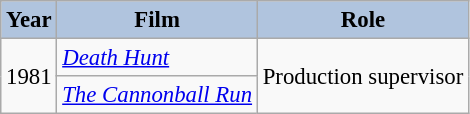<table class="wikitable" style="font-size:95%;">
<tr>
<th style="background:#B0C4DE;">Year</th>
<th style="background:#B0C4DE;">Film</th>
<th style="background:#B0C4DE;">Role</th>
</tr>
<tr>
<td rowspan=2>1981</td>
<td><em><a href='#'>Death Hunt</a></em></td>
<td rowspan=2>Production supervisor</td>
</tr>
<tr>
<td><em><a href='#'>The Cannonball Run</a></em></td>
</tr>
</table>
